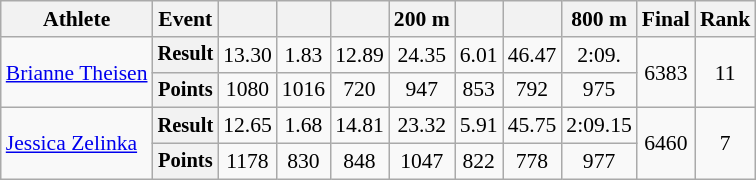<table class="wikitable" style="font-size:90%">
<tr>
<th>Athlete</th>
<th>Event</th>
<th></th>
<th></th>
<th></th>
<th>200 m</th>
<th></th>
<th></th>
<th>800 m</th>
<th>Final</th>
<th>Rank</th>
</tr>
<tr align=center>
<td rowspan=2 align=left><a href='#'>Brianne Theisen</a></td>
<th style="font-size:95%">Result</th>
<td>13.30</td>
<td>1.83</td>
<td>12.89</td>
<td>24.35</td>
<td>6.01</td>
<td>46.47</td>
<td>2:09.</td>
<td rowspan=2>6383</td>
<td rowspan=2>11</td>
</tr>
<tr align=center>
<th style="font-size:95%">Points</th>
<td>1080</td>
<td>1016</td>
<td>720</td>
<td>947</td>
<td>853</td>
<td>792</td>
<td>975</td>
</tr>
<tr align=center>
<td rowspan=2 align=left><a href='#'>Jessica Zelinka</a></td>
<th style="font-size:95%">Result</th>
<td>12.65</td>
<td>1.68</td>
<td>14.81</td>
<td>23.32</td>
<td>5.91</td>
<td>45.75</td>
<td>2:09.15</td>
<td rowspan=2>6460</td>
<td rowspan=2>7</td>
</tr>
<tr align=center>
<th style="font-size:95%">Points</th>
<td>1178</td>
<td>830</td>
<td>848</td>
<td>1047</td>
<td>822</td>
<td>778</td>
<td>977</td>
</tr>
</table>
